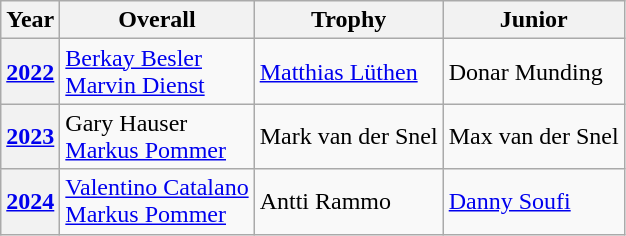<table class="wikitable">
<tr>
<th>Year</th>
<th>Overall</th>
<th>Trophy</th>
<th>Junior</th>
</tr>
<tr>
<th><a href='#'>2022</a></th>
<td> <a href='#'>Berkay Besler</a><br> <a href='#'>Marvin Dienst</a></td>
<td> <a href='#'>Matthias Lüthen</a></td>
<td> Donar Munding</td>
</tr>
<tr>
<th><a href='#'>2023</a></th>
<td> Gary Hauser<br> <a href='#'>Markus Pommer</a></td>
<td> Mark van der Snel</td>
<td> Max van der Snel</td>
</tr>
<tr>
<th><a href='#'>2024</a></th>
<td> <a href='#'>Valentino Catalano</a><br> <a href='#'>Markus Pommer</a></td>
<td> Antti Rammo</td>
<td> <a href='#'>Danny Soufi</a></td>
</tr>
</table>
